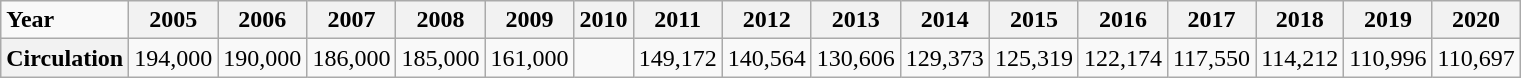<table class="wikitable">
<tr>
<td><strong>Year</strong></td>
<th>2005</th>
<th>2006</th>
<th>2007</th>
<th>2008</th>
<th>2009</th>
<th>2010</th>
<th>2011</th>
<th>2012</th>
<th>2013</th>
<th>2014</th>
<th>2015</th>
<th>2016</th>
<th>2017</th>
<th>2018</th>
<th>2019</th>
<th>2020</th>
</tr>
<tr>
<th>Circulation</th>
<td>194,000</td>
<td>190,000</td>
<td>186,000</td>
<td>185,000</td>
<td>161,000</td>
<td></td>
<td>149,172</td>
<td>140,564</td>
<td>130,606</td>
<td>129,373</td>
<td>125,319</td>
<td>122,174</td>
<td>117,550</td>
<td>114,212</td>
<td>110,996</td>
<td>110,697</td>
</tr>
</table>
